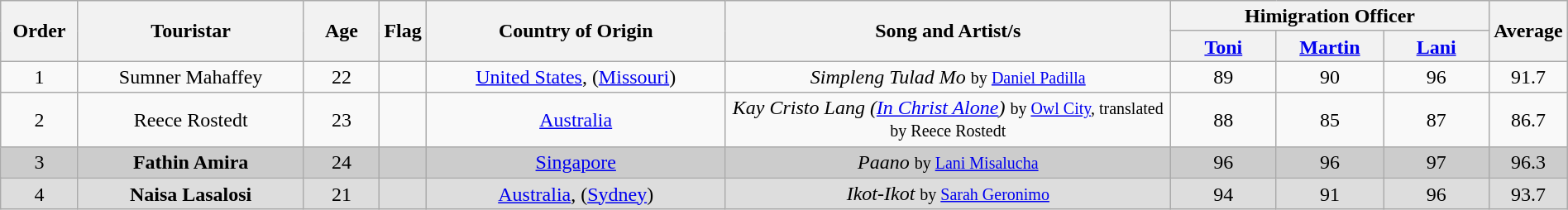<table class="wikitable" style="text-align: center; line-height:17px; width:100%;">
<tr>
<th scope="col" rowspan="2" width="05%">Order</th>
<th scope="col" rowspan="2" width="15%">Touristar</th>
<th scope="col" rowspan="2" width="05%">Age</th>
<th scope="col" rowspan="2" width="02%">Flag</th>
<th scope="col" rowspan="2" width="20%">Country of Origin</th>
<th scope="col" rowspan="2" width="30%">Song and Artist/s</th>
<th scope="col" colspan="3" width="28%">Himigration Officer</th>
<th scope="col" rowspan="2" width="07%">Average</th>
</tr>
<tr>
<th width="07%"><a href='#'>Toni</a></th>
<th width="07%"><a href='#'>Martin</a></th>
<th width="07%"><a href='#'>Lani</a></th>
</tr>
<tr>
<td>1</td>
<td>Sumner Mahaffey</td>
<td>22</td>
<td></td>
<td><a href='#'>United States</a>, (<a href='#'>Missouri</a>)</td>
<td><em>Simpleng Tulad Mo</em> <small>by <a href='#'>Daniel Padilla</a></small></td>
<td>89</td>
<td>90</td>
<td>96</td>
<td>91.7</td>
</tr>
<tr>
<td>2</td>
<td>Reece Rostedt</td>
<td>23</td>
<td></td>
<td><a href='#'>Australia</a></td>
<td><em>Kay Cristo Lang (<a href='#'>In Christ Alone</a>)</em> <small>by <a href='#'>Owl City</a>, translated by Reece Rostedt</small></td>
<td>88</td>
<td>85</td>
<td>87</td>
<td>86.7</td>
</tr>
<tr style="background:#CCC;">
<td>3</td>
<td><strong>Fathin Amira</strong></td>
<td>24</td>
<td></td>
<td><a href='#'>Singapore</a></td>
<td><em>Paano</em> <small>by <a href='#'>Lani Misalucha</a></small></td>
<td>96</td>
<td>96</td>
<td>97</td>
<td>96.3</td>
</tr>
<tr style="background:#DDD;">
<td>4</td>
<td><strong>Naisa Lasalosi</strong></td>
<td>21</td>
<td></td>
<td><a href='#'>Australia</a>, (<a href='#'>Sydney</a>)</td>
<td><em>Ikot-Ikot</em> <small>by <a href='#'>Sarah Geronimo</a></small></td>
<td>94</td>
<td>91</td>
<td>96</td>
<td>93.7</td>
</tr>
</table>
